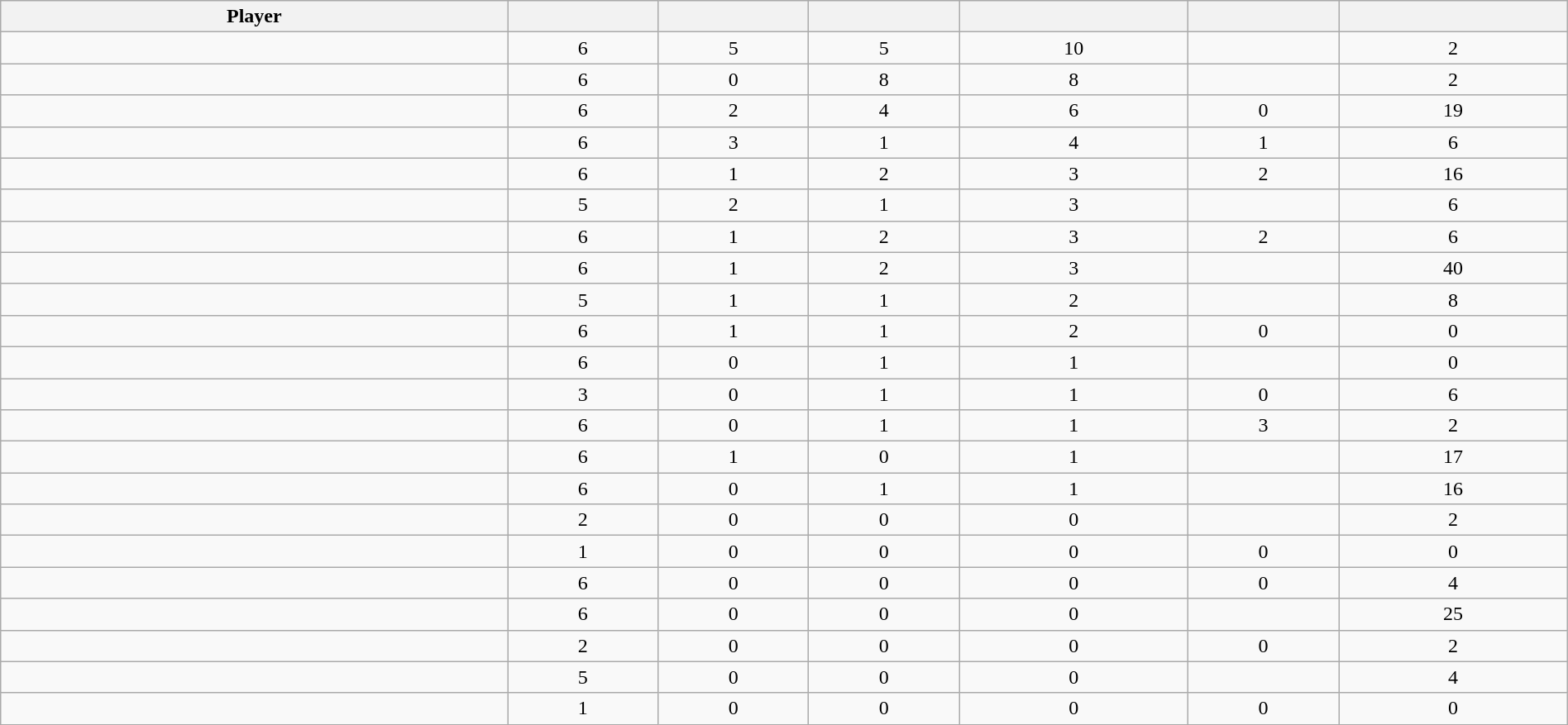<table class="wikitable sortable" style="width:100%; text-align:center;">
<tr align=center>
<th>Player</th>
<th></th>
<th></th>
<th></th>
<th></th>
<th data-sort-type="number"></th>
<th></th>
</tr>
<tr>
<td></td>
<td>6</td>
<td>5</td>
<td>5</td>
<td>10</td>
<td></td>
<td>2</td>
</tr>
<tr>
<td></td>
<td>6</td>
<td>0</td>
<td>8</td>
<td>8</td>
<td></td>
<td>2</td>
</tr>
<tr>
<td></td>
<td>6</td>
<td>2</td>
<td>4</td>
<td>6</td>
<td>0</td>
<td>19</td>
</tr>
<tr>
<td></td>
<td>6</td>
<td>3</td>
<td>1</td>
<td>4</td>
<td>1</td>
<td>6</td>
</tr>
<tr>
<td></td>
<td>6</td>
<td>1</td>
<td>2</td>
<td>3</td>
<td>2</td>
<td>16</td>
</tr>
<tr>
<td></td>
<td>5</td>
<td>2</td>
<td>1</td>
<td>3</td>
<td></td>
<td>6</td>
</tr>
<tr>
<td></td>
<td>6</td>
<td>1</td>
<td>2</td>
<td>3</td>
<td>2</td>
<td>6</td>
</tr>
<tr>
<td></td>
<td>6</td>
<td>1</td>
<td>2</td>
<td>3</td>
<td></td>
<td>40</td>
</tr>
<tr>
<td></td>
<td>5</td>
<td>1</td>
<td>1</td>
<td>2</td>
<td></td>
<td>8</td>
</tr>
<tr>
<td></td>
<td>6</td>
<td>1</td>
<td>1</td>
<td>2</td>
<td>0</td>
<td>0</td>
</tr>
<tr>
<td></td>
<td>6</td>
<td>0</td>
<td>1</td>
<td>1</td>
<td></td>
<td>0</td>
</tr>
<tr>
<td></td>
<td>3</td>
<td>0</td>
<td>1</td>
<td>1</td>
<td>0</td>
<td>6</td>
</tr>
<tr>
<td></td>
<td>6</td>
<td>0</td>
<td>1</td>
<td>1</td>
<td>3</td>
<td>2</td>
</tr>
<tr>
<td></td>
<td>6</td>
<td>1</td>
<td>0</td>
<td>1</td>
<td></td>
<td>17</td>
</tr>
<tr>
<td></td>
<td>6</td>
<td>0</td>
<td>1</td>
<td>1</td>
<td></td>
<td>16</td>
</tr>
<tr>
<td></td>
<td>2</td>
<td>0</td>
<td>0</td>
<td>0</td>
<td></td>
<td>2</td>
</tr>
<tr>
<td></td>
<td>1</td>
<td>0</td>
<td>0</td>
<td>0</td>
<td>0</td>
<td>0</td>
</tr>
<tr>
<td></td>
<td>6</td>
<td>0</td>
<td>0</td>
<td>0</td>
<td>0</td>
<td>4</td>
</tr>
<tr>
<td></td>
<td>6</td>
<td>0</td>
<td>0</td>
<td>0</td>
<td></td>
<td>25</td>
</tr>
<tr>
<td></td>
<td>2</td>
<td>0</td>
<td>0</td>
<td>0</td>
<td>0</td>
<td>2</td>
</tr>
<tr>
<td></td>
<td>5</td>
<td>0</td>
<td>0</td>
<td>0</td>
<td></td>
<td>4</td>
</tr>
<tr>
<td></td>
<td>1</td>
<td>0</td>
<td>0</td>
<td>0</td>
<td>0</td>
<td>0</td>
</tr>
</table>
